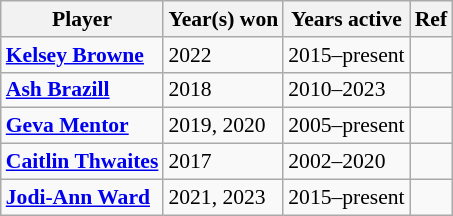<table class="wikitable" style="font-size:90%;">
<tr>
<th>Player</th>
<th>Year(s) won</th>
<th>Years active</th>
<th>Ref</th>
</tr>
<tr>
<td><strong><a href='#'>Kelsey Browne</a></strong></td>
<td>2022</td>
<td>2015–present</td>
<td></td>
</tr>
<tr>
<td><strong><a href='#'>Ash Brazill</a></strong></td>
<td>2018</td>
<td>2010–2023</td>
<td></td>
</tr>
<tr>
<td><strong><a href='#'>Geva Mentor</a></strong></td>
<td>2019, 2020</td>
<td>2005–present</td>
<td></td>
</tr>
<tr>
<td><strong><a href='#'>Caitlin Thwaites</a></strong></td>
<td>2017</td>
<td>2002–2020</td>
<td></td>
</tr>
<tr>
<td><strong><a href='#'>Jodi-Ann Ward</a></strong></td>
<td>2021, 2023</td>
<td>2015–present</td>
<td></td>
</tr>
</table>
